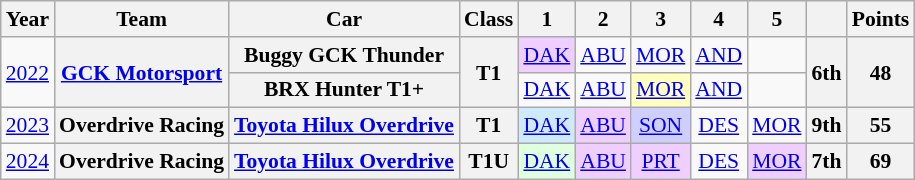<table class="wikitable" style="text-align:center; font-size:90%">
<tr>
<th>Year</th>
<th>Team</th>
<th>Car</th>
<th>Class</th>
<th>1</th>
<th>2</th>
<th>3</th>
<th>4</th>
<th>5</th>
<th></th>
<th>Points</th>
</tr>
<tr>
<td rowspan="2"><a href='#'>2022</a></td>
<th rowspan="2"><a href='#'>GCK Motorsport</a></th>
<th>Buggy GCK Thunder</th>
<th rowspan="2">T1</th>
<td style="background:#EFCFFF;"><a href='#'>DAK</a><br></td>
<td><a href='#'>ABU</a></td>
<td><a href='#'>MOR</a></td>
<td><a href='#'>AND</a></td>
<td></td>
<th rowspan="2">6th</th>
<th rowspan="2">48</th>
</tr>
<tr>
<th>BRX Hunter T1+</th>
<td><a href='#'>DAK</a></td>
<td><a href='#'>ABU</a></td>
<td style="background:#FFFFBF;"><a href='#'>MOR</a><br></td>
<td><a href='#'>AND</a></td>
<td></td>
</tr>
<tr>
<td><a href='#'>2023</a></td>
<th>Overdrive Racing</th>
<th><a href='#'>Toyota Hilux Overdrive</a></th>
<th>T1</th>
<td style="background:#CFEAFF;"><a href='#'>DAK</a><br></td>
<td style="background:#EFCFFF;"><a href='#'>ABU</a><br></td>
<td style="background:#CFCFFF;"><a href='#'>SON</a><br></td>
<td><a href='#'>DES</a></td>
<td><a href='#'>MOR</a></td>
<th>9th</th>
<th>55</th>
</tr>
<tr>
<td><a href='#'>2024</a></td>
<th>Overdrive Racing</th>
<th><a href='#'>Toyota Hilux Overdrive</a></th>
<th>T1U</th>
<td style="background:#DFFFDF;"><a href='#'>DAK</a><br></td>
<td style="background:#EFCFFF;"><a href='#'>ABU</a><br></td>
<td style="background:#EFCFFF;"><a href='#'>PRT</a><br></td>
<td><a href='#'>DES</a></td>
<td style="background:#EFCFFF;"><a href='#'>MOR</a><br></td>
<th>7th</th>
<th>69</th>
</tr>
</table>
